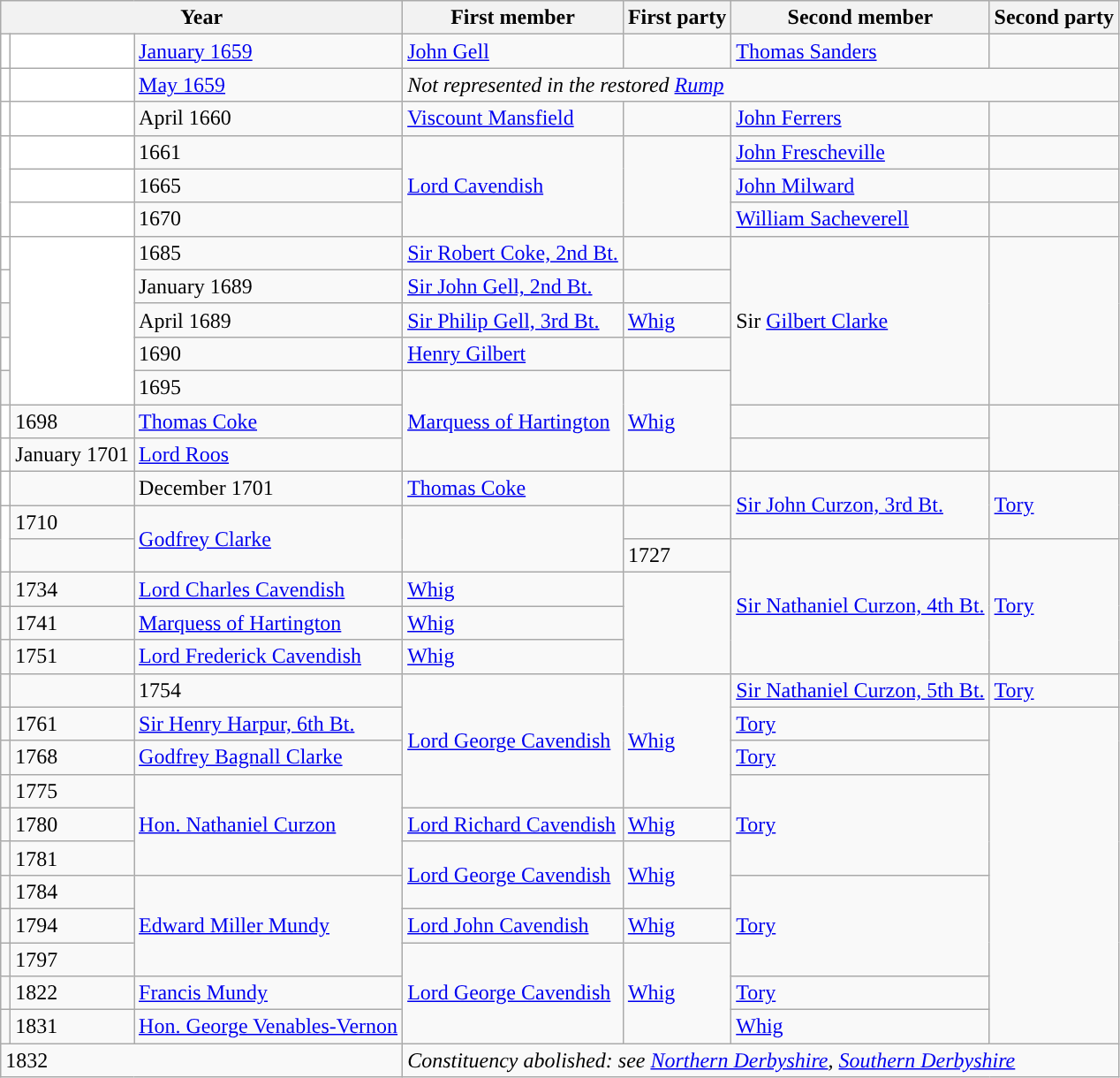<table class="wikitable">
<tr>
<th colspan="3">Year</th>
<th>First member</th>
<th>First party</th>
<th>Second member</th>
<th>Second party</th>
</tr>
<tr>
<td style="color:inherit;background-color: white"></td>
<td style="color:inherit;background-color: white"></td>
<td><a href='#'>January 1659</a></td>
<td><a href='#'>John Gell</a></td>
<td></td>
<td><a href='#'>Thomas Sanders</a></td>
<td></td>
</tr>
<tr>
<td style="color:inherit;background-color: white"></td>
<td style="color:inherit;background-color: white"></td>
<td><a href='#'>May 1659</a></td>
<td colspan="4"><em>Not represented in the restored <a href='#'>Rump</a></em></td>
</tr>
<tr>
<td style="color:inherit;background-color: white"></td>
<td style="color:inherit;background-color: white"></td>
<td>April 1660</td>
<td><a href='#'>Viscount Mansfield</a></td>
<td></td>
<td><a href='#'>John Ferrers</a></td>
<td></td>
</tr>
<tr>
<td style="color:inherit;background-color: white" rowspan="3"></td>
<td style="color:inherit;background-color: white"></td>
<td>1661</td>
<td rowspan="3"><a href='#'>Lord Cavendish</a></td>
<td rowspan="3"></td>
<td><a href='#'>John Frescheville</a></td>
<td></td>
</tr>
<tr>
<td style="color:inherit;background-color: white"></td>
<td>1665</td>
<td><a href='#'>John Milward</a></td>
<td></td>
</tr>
<tr>
<td style="color:inherit;background-color: white"></td>
<td>1670</td>
<td><a href='#'>William Sacheverell</a></td>
<td></td>
</tr>
<tr>
<td style="color:inherit;background-color: white"></td>
<td style="color:inherit;background-color: white" rowspan="5"></td>
<td>1685</td>
<td><a href='#'>Sir Robert Coke, 2nd Bt.</a></td>
<td></td>
<td rowspan="5">Sir <a href='#'>Gilbert Clarke</a></td>
<td rowspan="5"></td>
</tr>
<tr>
<td style="color:inherit;background-color: white"></td>
<td>January 1689</td>
<td><a href='#'>Sir John Gell, 2nd Bt.</a></td>
<td></td>
</tr>
<tr>
<td style="color:inherit;background-color: "></td>
<td>April 1689</td>
<td><a href='#'>Sir Philip Gell, 3rd Bt.</a></td>
<td><a href='#'>Whig</a></td>
</tr>
<tr>
<td style="color:inherit;background-color: white"></td>
<td>1690</td>
<td><a href='#'>Henry Gilbert</a></td>
<td></td>
</tr>
<tr>
<td style="color:inherit;background-color: "></td>
<td>1695</td>
<td rowspan="3"><a href='#'>Marquess of Hartington</a></td>
<td rowspan="3"><a href='#'>Whig</a></td>
</tr>
<tr>
<td style="color:inherit;background-color: white"></td>
<td>1698</td>
<td><a href='#'>Thomas Coke</a></td>
<td></td>
</tr>
<tr>
<td style="color:inherit;background-color: white"></td>
<td>January 1701</td>
<td><a href='#'>Lord Roos</a></td>
<td></td>
</tr>
<tr>
<td style="color:inherit;background-color: white"></td>
<td style="color:inherit;background-color: "></td>
<td>December 1701</td>
<td><a href='#'>Thomas Coke</a></td>
<td></td>
<td rowspan="2"><a href='#'>Sir John Curzon, 3rd Bt.</a></td>
<td rowspan="2"><a href='#'>Tory</a></td>
</tr>
<tr>
<td style="color:inherit;background-color: white" rowspan="2"></td>
<td>1710</td>
<td rowspan="2"><a href='#'>Godfrey Clarke</a></td>
<td rowspan="2"></td>
</tr>
<tr>
<td style="color:inherit;background-color: "></td>
<td>1727</td>
<td rowspan="4"><a href='#'>Sir Nathaniel Curzon, 4th Bt.</a></td>
<td rowspan="4"><a href='#'>Tory</a></td>
</tr>
<tr>
<td style="color:inherit;background-color: "></td>
<td>1734</td>
<td><a href='#'>Lord Charles Cavendish</a></td>
<td><a href='#'>Whig</a></td>
</tr>
<tr>
<td style="color:inherit;background-color: "></td>
<td>1741</td>
<td><a href='#'>Marquess of Hartington</a></td>
<td><a href='#'>Whig</a></td>
</tr>
<tr>
<td style="color:inherit;background-color: "></td>
<td>1751</td>
<td><a href='#'>Lord Frederick Cavendish</a></td>
<td><a href='#'>Whig</a></td>
</tr>
<tr>
<td style="color:inherit;background-color: "></td>
<td style="color:inherit;background-color: "></td>
<td>1754</td>
<td rowspan="4"><a href='#'>Lord George Cavendish</a></td>
<td rowspan="4"><a href='#'>Whig</a></td>
<td><a href='#'>Sir Nathaniel Curzon, 5th Bt.</a></td>
<td><a href='#'>Tory</a></td>
</tr>
<tr>
<td style="color:inherit;background-color: "></td>
<td>1761</td>
<td><a href='#'>Sir Henry Harpur, 6th Bt.</a></td>
<td><a href='#'>Tory</a></td>
</tr>
<tr>
<td style="color:inherit;background-color: "></td>
<td>1768</td>
<td><a href='#'>Godfrey Bagnall Clarke</a></td>
<td><a href='#'>Tory</a></td>
</tr>
<tr>
<td style="color:inherit;background-color: "></td>
<td>1775</td>
<td rowspan="3"><a href='#'>Hon. Nathaniel Curzon</a></td>
<td rowspan="3"><a href='#'>Tory</a></td>
</tr>
<tr>
<td style="color:inherit;background-color: "></td>
<td>1780</td>
<td><a href='#'>Lord Richard Cavendish</a></td>
<td><a href='#'>Whig</a></td>
</tr>
<tr>
<td style="color:inherit;background-color: "></td>
<td>1781</td>
<td rowspan="2"><a href='#'>Lord George Cavendish</a></td>
<td rowspan="2"><a href='#'>Whig</a></td>
</tr>
<tr>
<td style="color:inherit;background-color: "></td>
<td>1784</td>
<td rowspan="3"><a href='#'>Edward Miller Mundy</a></td>
<td rowspan="3"><a href='#'>Tory</a></td>
</tr>
<tr>
<td style="color:inherit;background-color: "></td>
<td>1794</td>
<td><a href='#'>Lord John Cavendish</a></td>
<td><a href='#'>Whig</a></td>
</tr>
<tr>
<td style="color:inherit;background-color: "></td>
<td>1797</td>
<td rowspan="3"><a href='#'>Lord George Cavendish</a></td>
<td rowspan="3"><a href='#'>Whig</a></td>
</tr>
<tr>
<td style="color:inherit;background-color: "></td>
<td>1822</td>
<td><a href='#'>Francis Mundy</a></td>
<td><a href='#'>Tory</a></td>
</tr>
<tr>
<td style="color:inherit;background-color: "></td>
<td>1831</td>
<td><a href='#'>Hon. George Venables-Vernon</a></td>
<td><a href='#'>Whig</a></td>
</tr>
<tr>
<td colspan="3">1832</td>
<td colspan="4"><em>Constituency abolished: see <a href='#'>Northern Derbyshire</a>, <a href='#'>Southern Derbyshire</a></em></td>
</tr>
</table>
